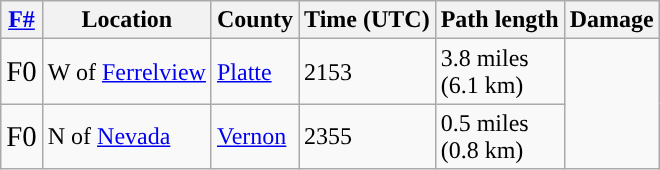<table class="wikitable">
<tr>
<th scope="col"><strong><a href='#'>F#</a></strong></th>
<th scope="col"><strong>Location</strong></th>
<th scope="col"><strong>County</strong></th>
<th scope="col"><strong>Time (UTC)</strong></th>
<th scope="col"><strong>Path length</strong></th>
<th scope="col"><strong>Damage</strong></th>
</tr>
<tr>
<td><big>F0</big></td>
<td>W of <a href='#'>Ferrelview</a></td>
<td><a href='#'>Platte</a></td>
<td>2153</td>
<td>3.8 miles <br>(6.1 km)</td>
</tr>
<tr>
<td><big>F0</big></td>
<td>N of <a href='#'>Nevada</a></td>
<td><a href='#'>Vernon</a></td>
<td>2355</td>
<td>0.5 miles <br>(0.8 km)</td>
</tr>
</table>
